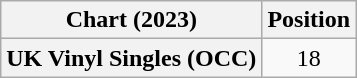<table class="wikitable plainrowheaders sortable" style="text-align:center">
<tr>
<th scope="col">Chart (2023)</th>
<th scope="col">Position</th>
</tr>
<tr>
<th scope="row">UK Vinyl Singles (OCC)</th>
<td>18</td>
</tr>
</table>
